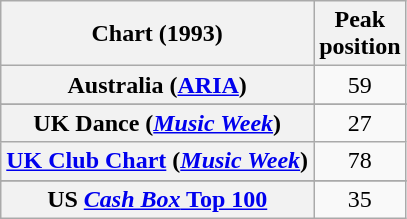<table class="wikitable plainrowheaders">
<tr>
<th align="left">Chart (1993)</th>
<th align="left">Peak<br> position</th>
</tr>
<tr>
<th scope="row">Australia (<a href='#'>ARIA</a>)</th>
<td align="center">59</td>
</tr>
<tr>
</tr>
<tr>
<th scope="row">UK Dance (<em><a href='#'>Music Week</a></em>)</th>
<td align="center">27</td>
</tr>
<tr>
<th scope="row"><a href='#'>UK Club Chart</a> (<em><a href='#'>Music Week</a></em>)</th>
<td align="center">78</td>
</tr>
<tr>
</tr>
<tr>
</tr>
<tr>
</tr>
<tr>
<th scope="row">US <a href='#'><em>Cash Box</em> Top 100</a></th>
<td align="center">35</td>
</tr>
</table>
